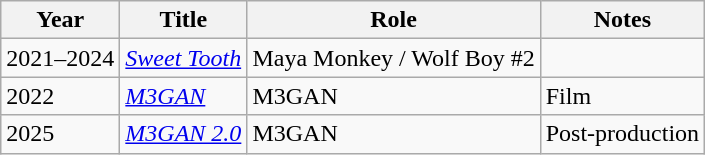<table class="wikitable sortable">
<tr>
<th>Year</th>
<th>Title</th>
<th>Role</th>
<th class="unsortable">Notes</th>
</tr>
<tr>
<td>2021–2024</td>
<td><a href='#'><em>Sweet Tooth</em></a></td>
<td>Maya Monkey / Wolf Boy #2</td>
<td></td>
</tr>
<tr>
<td>2022</td>
<td><em><a href='#'>M3GAN</a></em></td>
<td>M3GAN</td>
<td>Film</td>
</tr>
<tr>
<td>2025</td>
<td><em><a href='#'>M3GAN 2.0</a></em></td>
<td>M3GAN</td>
<td>Post-production</td>
</tr>
</table>
